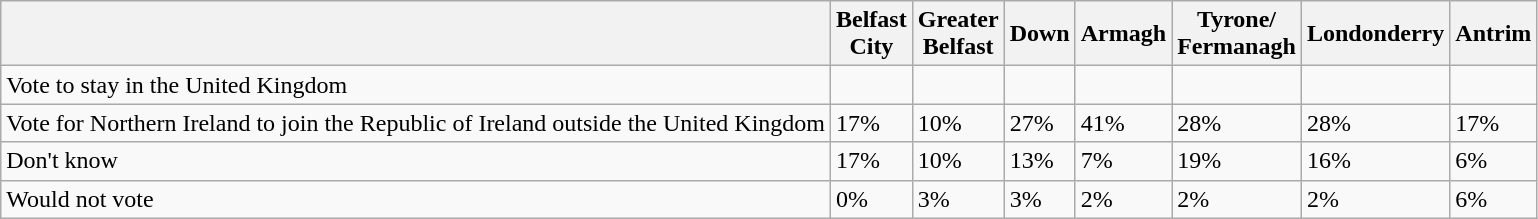<table class="wikitable">
<tr>
<th></th>
<th>Belfast<br>City</th>
<th>Greater<br>Belfast</th>
<th>Down</th>
<th>Armagh</th>
<th>Tyrone/<br>Fermanagh</th>
<th>Londonderry</th>
<th>Antrim</th>
</tr>
<tr>
<td>Vote to stay in the United Kingdom</td>
<td></td>
<td></td>
<td></td>
<td></td>
<td></td>
<td></td>
<td></td>
</tr>
<tr>
<td>Vote for Northern Ireland to join the Republic of Ireland outside the United Kingdom</td>
<td>17%</td>
<td>10%</td>
<td>27%</td>
<td>41%</td>
<td>28%</td>
<td>28%</td>
<td>17%</td>
</tr>
<tr>
<td>Don't know</td>
<td>17%</td>
<td>10%</td>
<td>13%</td>
<td>7%</td>
<td>19%</td>
<td>16%</td>
<td>6%</td>
</tr>
<tr>
<td>Would not vote</td>
<td>0%</td>
<td>3%</td>
<td>3%</td>
<td>2%</td>
<td>2%</td>
<td>2%</td>
<td>6%</td>
</tr>
</table>
